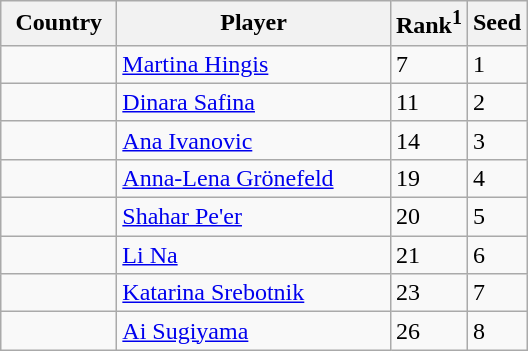<table class="sortable wikitable">
<tr>
<th width="70">Country</th>
<th width="175">Player</th>
<th>Rank<sup>1</sup></th>
<th>Seed</th>
</tr>
<tr>
<td></td>
<td><a href='#'>Martina Hingis</a></td>
<td>7</td>
<td>1</td>
</tr>
<tr>
<td></td>
<td><a href='#'>Dinara Safina</a></td>
<td>11</td>
<td>2</td>
</tr>
<tr>
<td></td>
<td><a href='#'>Ana Ivanovic</a></td>
<td>14</td>
<td>3</td>
</tr>
<tr>
<td></td>
<td><a href='#'>Anna-Lena Grönefeld</a></td>
<td>19</td>
<td>4</td>
</tr>
<tr>
<td></td>
<td><a href='#'>Shahar Pe'er</a></td>
<td>20</td>
<td>5</td>
</tr>
<tr>
<td></td>
<td><a href='#'>Li Na</a></td>
<td>21</td>
<td>6</td>
</tr>
<tr>
<td></td>
<td><a href='#'>Katarina Srebotnik</a></td>
<td>23</td>
<td>7</td>
</tr>
<tr>
<td></td>
<td><a href='#'>Ai Sugiyama</a></td>
<td>26</td>
<td>8</td>
</tr>
</table>
